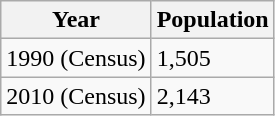<table class="wikitable">
<tr>
<th>Year</th>
<th>Population</th>
</tr>
<tr>
<td>1990 (Census)</td>
<td>1,505</td>
</tr>
<tr>
<td>2010 (Census)</td>
<td>2,143</td>
</tr>
</table>
